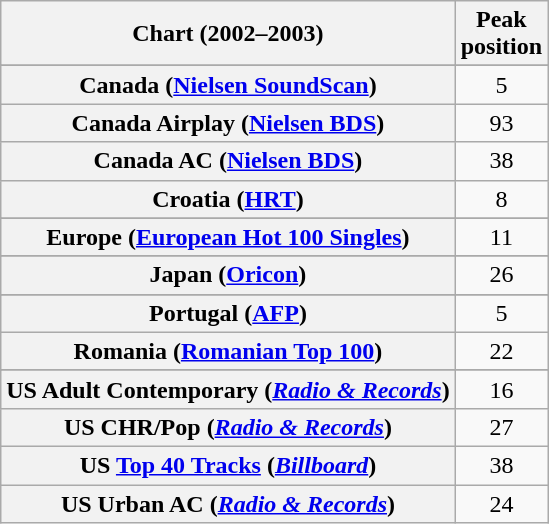<table class="wikitable sortable plainrowheaders">
<tr>
<th>Chart (2002–2003)</th>
<th>Peak<br>position</th>
</tr>
<tr>
</tr>
<tr>
</tr>
<tr>
</tr>
<tr>
</tr>
<tr>
<th scope="row">Canada (<a href='#'>Nielsen SoundScan</a>)</th>
<td align="center">5</td>
</tr>
<tr>
<th scope="row">Canada Airplay (<a href='#'>Nielsen BDS</a>)</th>
<td align="center">93</td>
</tr>
<tr>
<th scope="row">Canada AC (<a href='#'>Nielsen BDS</a>)</th>
<td align="center">38</td>
</tr>
<tr>
<th scope=row>Croatia (<a href='#'>HRT</a>)</th>
<td align="center">8</td>
</tr>
<tr>
</tr>
<tr>
<th scope="row">Europe (<a href='#'>European Hot 100 Singles</a>)</th>
<td style="text-align:center;">11</td>
</tr>
<tr>
</tr>
<tr>
</tr>
<tr>
</tr>
<tr>
</tr>
<tr>
<th scope="row">Japan (<a href='#'>Oricon</a>)</th>
<td align="center">26</td>
</tr>
<tr>
</tr>
<tr>
</tr>
<tr>
</tr>
<tr>
</tr>
<tr>
<th scope="row">Portugal (<a href='#'>AFP</a>)</th>
<td align="center">5</td>
</tr>
<tr>
<th scope="row">Romania (<a href='#'>Romanian Top 100</a>)</th>
<td align="center">22</td>
</tr>
<tr>
</tr>
<tr>
</tr>
<tr>
</tr>
<tr>
</tr>
<tr>
</tr>
<tr>
</tr>
<tr>
</tr>
<tr>
</tr>
<tr>
</tr>
<tr>
</tr>
<tr>
</tr>
<tr>
</tr>
<tr>
<th scope="row">US Adult Contemporary (<em><a href='#'>Radio & Records</a></em>)</th>
<td align="center">16</td>
</tr>
<tr>
<th scope="row">US CHR/Pop (<em><a href='#'>Radio & Records</a></em>)</th>
<td align="center">27</td>
</tr>
<tr>
<th scope="row">US <a href='#'>Top 40 Tracks</a> (<em><a href='#'>Billboard</a></em>)</th>
<td align="center">38</td>
</tr>
<tr>
<th scope="row">US Urban AC (<em><a href='#'>Radio & Records</a></em>)</th>
<td align="center">24</td>
</tr>
</table>
